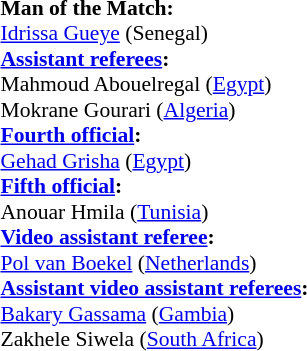<table width=50% style="font-size: 90%">
<tr>
<td><br><strong>Man of the Match:</strong>
<br><a href='#'>Idrissa Gueye</a> (Senegal)<br><strong><a href='#'>Assistant referees</a>:</strong>
<br>Mahmoud Abouelregal (<a href='#'>Egypt</a>)
<br>Mokrane Gourari (<a href='#'>Algeria</a>)
<br><strong><a href='#'>Fourth official</a>:</strong>
<br><a href='#'>Gehad Grisha</a> (<a href='#'>Egypt</a>)
<br><strong><a href='#'>Fifth official</a>:</strong>
<br>Anouar Hmila (<a href='#'>Tunisia</a>)
<br><strong><a href='#'>Video assistant referee</a>:</strong>
<br><a href='#'>Pol van Boekel</a> (<a href='#'>Netherlands</a>)
<br><strong><a href='#'>Assistant video assistant referees</a>:</strong>
<br><a href='#'>Bakary Gassama</a> (<a href='#'>Gambia</a>)
<br>Zakhele Siwela (<a href='#'>South Africa</a>)</td>
</tr>
</table>
